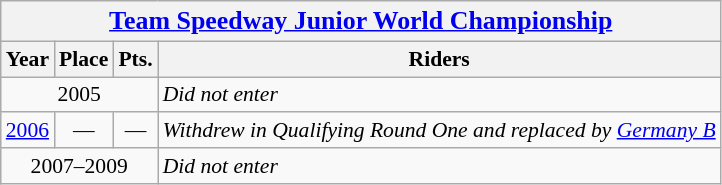<table class=wikitable style="font-size: 90%;">
<tr>
<th colspan=4><big><a href='#'>Team Speedway Junior World Championship</a></big></th>
</tr>
<tr>
<th>Year</th>
<th>Place</th>
<th>Pts.</th>
<th>Riders</th>
</tr>
<tr align=center >
<td colspan=3>2005</td>
<td align=left><em>Did not enter</em></td>
</tr>
<tr align=center >
<td><a href='#'>2006</a></td>
<td>—</td>
<td>—</td>
<td align=left><em>Withdrew in Qualifying Round One and replaced by <a href='#'>Germany B</a></em></td>
</tr>
<tr align=center >
<td colspan=3>2007–2009</td>
<td align=left><em>Did not enter</em></td>
</tr>
</table>
